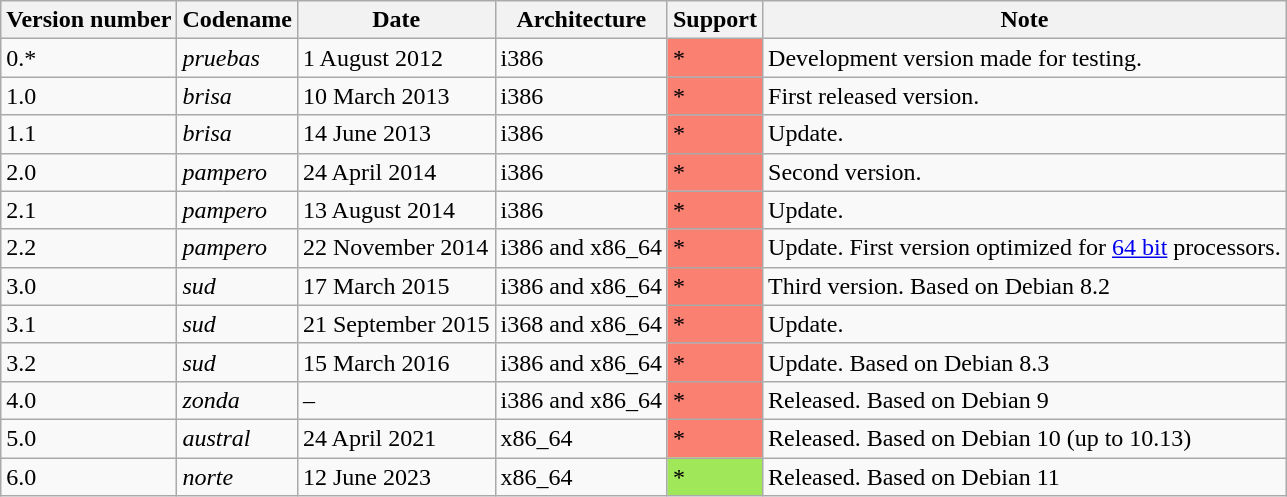<table class="wikitable" style="float: center;">
<tr>
<th>Version number</th>
<th>Codename</th>
<th>Date</th>
<th>Architecture</th>
<th>Support</th>
<th>Note</th>
</tr>
<tr>
<td>0.*</td>
<td><em>pruebas</em></td>
<td>1 August 2012</td>
<td>i386</td>
<td style="background-color: #fa8072;">*</td>
<td>Development version made for testing.</td>
</tr>
<tr>
<td>1.0</td>
<td><em>brisa</em></td>
<td>10 March 2013</td>
<td>i386</td>
<td style="background-color: #fa8072;">*</td>
<td>First released version.</td>
</tr>
<tr>
<td>1.1</td>
<td><em>brisa</em></td>
<td>14 June 2013</td>
<td>i386</td>
<td style="background-color: #fa8072;">*</td>
<td>Update.</td>
</tr>
<tr>
<td>2.0</td>
<td><em>pampero</em></td>
<td>24 April 2014</td>
<td>i386</td>
<td style="background-color: #fa8072;">*</td>
<td>Second version.</td>
</tr>
<tr>
<td>2.1</td>
<td><em>pampero</em></td>
<td>13 August 2014</td>
<td>i386</td>
<td style="background-color: #fa8072;">*</td>
<td>Update.</td>
</tr>
<tr>
<td>2.2</td>
<td><em>pampero</em></td>
<td>22 November 2014</td>
<td>i386 and x86_64</td>
<td style="background-color: #fa8072;">*</td>
<td>Update. First version optimized for <a href='#'>64 bit</a> processors.</td>
</tr>
<tr>
<td>3.0</td>
<td><em>sud</em></td>
<td>17 March 2015</td>
<td>i386 and x86_64</td>
<td style="background-color: #fa8072;">*</td>
<td>Third version. Based on Debian 8.2</td>
</tr>
<tr>
<td>3.1</td>
<td><em>sud</em></td>
<td>21 September 2015</td>
<td>i368 and x86_64</td>
<td style="background-color: #fa8072;">*</td>
<td>Update.</td>
</tr>
<tr>
<td>3.2</td>
<td><em>sud</em></td>
<td>15 March 2016</td>
<td>i386 and x86_64</td>
<td style="background-color: #fa8072;">*</td>
<td>Update. Based on Debian 8.3</td>
</tr>
<tr>
<td>4.0</td>
<td><em>zonda</em></td>
<td>–</td>
<td>i386 and x86_64</td>
<td style="background-color: #fa8072;">*</td>
<td>Released. Based on Debian 9</td>
</tr>
<tr>
<td>5.0</td>
<td><em>austral</em></td>
<td>24 April 2021</td>
<td>x86_64</td>
<td style="background-color: #fa8072;">*</td>
<td>Released. Based on Debian 10 (up to 10.13)</td>
</tr>
<tr>
<td>6.0</td>
<td><em>norte</em></td>
<td>12 June 2023</td>
<td>x86_64</td>
<td style="background-color: #a0e75a;">*</td>
<td>Released. Based on Debian 11</td>
</tr>
</table>
